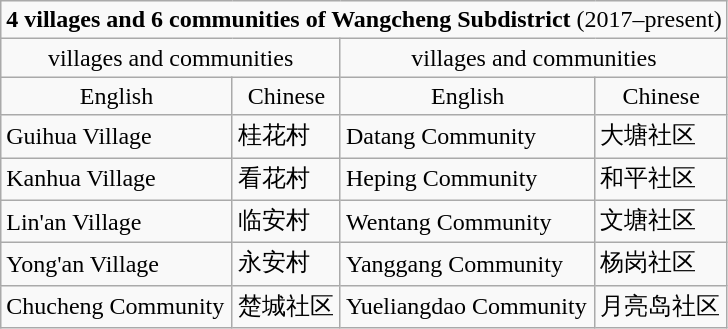<table class="wikitable">
<tr>
<td align=center colspan=4><strong>4 villages and 6 communities of Wangcheng Subdistrict</strong> (2017–present) </td>
</tr>
<tr align=center>
<td align=center colspan=2>villages and communities</td>
<td align=center colspan=2>villages and communities</td>
</tr>
<tr align=center>
<td>English</td>
<td>Chinese</td>
<td>English</td>
<td>Chinese</td>
</tr>
<tr>
<td>Guihua Village</td>
<td>桂花村</td>
<td>Datang Community</td>
<td>大塘社区</td>
</tr>
<tr>
<td>Kanhua Village</td>
<td>看花村</td>
<td>Heping Community</td>
<td>和平社区</td>
</tr>
<tr>
<td>Lin'an Village</td>
<td>临安村</td>
<td>Wentang Community</td>
<td>文塘社区</td>
</tr>
<tr>
<td>Yong'an Village</td>
<td>永安村</td>
<td>Yanggang Community</td>
<td>杨岗社区</td>
</tr>
<tr>
<td>Chucheng Community</td>
<td>楚城社区</td>
<td>Yueliangdao Community</td>
<td>月亮岛社区</td>
</tr>
</table>
